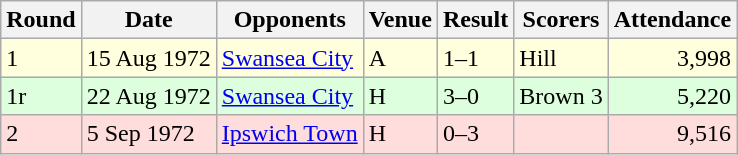<table class="wikitable">
<tr>
<th>Round</th>
<th>Date</th>
<th>Opponents</th>
<th>Venue</th>
<th>Result</th>
<th>Scorers</th>
<th>Attendance</th>
</tr>
<tr bgcolor="#ffffdd">
<td>1</td>
<td>15 Aug 1972</td>
<td><a href='#'>Swansea City</a></td>
<td>A</td>
<td>1–1</td>
<td>Hill</td>
<td align="right">3,998</td>
</tr>
<tr bgcolor="#ddffdd">
<td>1r</td>
<td>22 Aug 1972</td>
<td><a href='#'>Swansea City</a></td>
<td>H</td>
<td>3–0</td>
<td>Brown 3</td>
<td align="right">5,220</td>
</tr>
<tr bgcolor="#ffdddd">
<td>2</td>
<td>5 Sep 1972</td>
<td><a href='#'>Ipswich Town</a></td>
<td>H</td>
<td>0–3</td>
<td></td>
<td align="right">9,516</td>
</tr>
</table>
